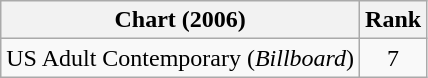<table class="wikitable">
<tr>
<th>Chart (2006)</th>
<th>Rank</th>
</tr>
<tr>
<td>US Adult Contemporary (<em>Billboard</em>)</td>
<td style="text-align:center;">7</td>
</tr>
</table>
